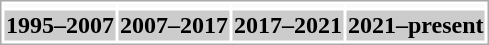<table style="border:1px solid #aaa">
<tr style="text-align:center;">
<th style="background:#f9f9f9;"></th>
<th style="background:#f9f9f9;"></th>
<th style="background:#f9f9f9;"></th>
<th style="background:#f9f9f9;"></th>
</tr>
<tr>
<th style="background:#ccc;">1995–2007</th>
<th style="background:#ccc;">2007–2017</th>
<th style="background:#ccc;">2017–2021</th>
<th style="background:#ccc;">2021–present</th>
</tr>
</table>
